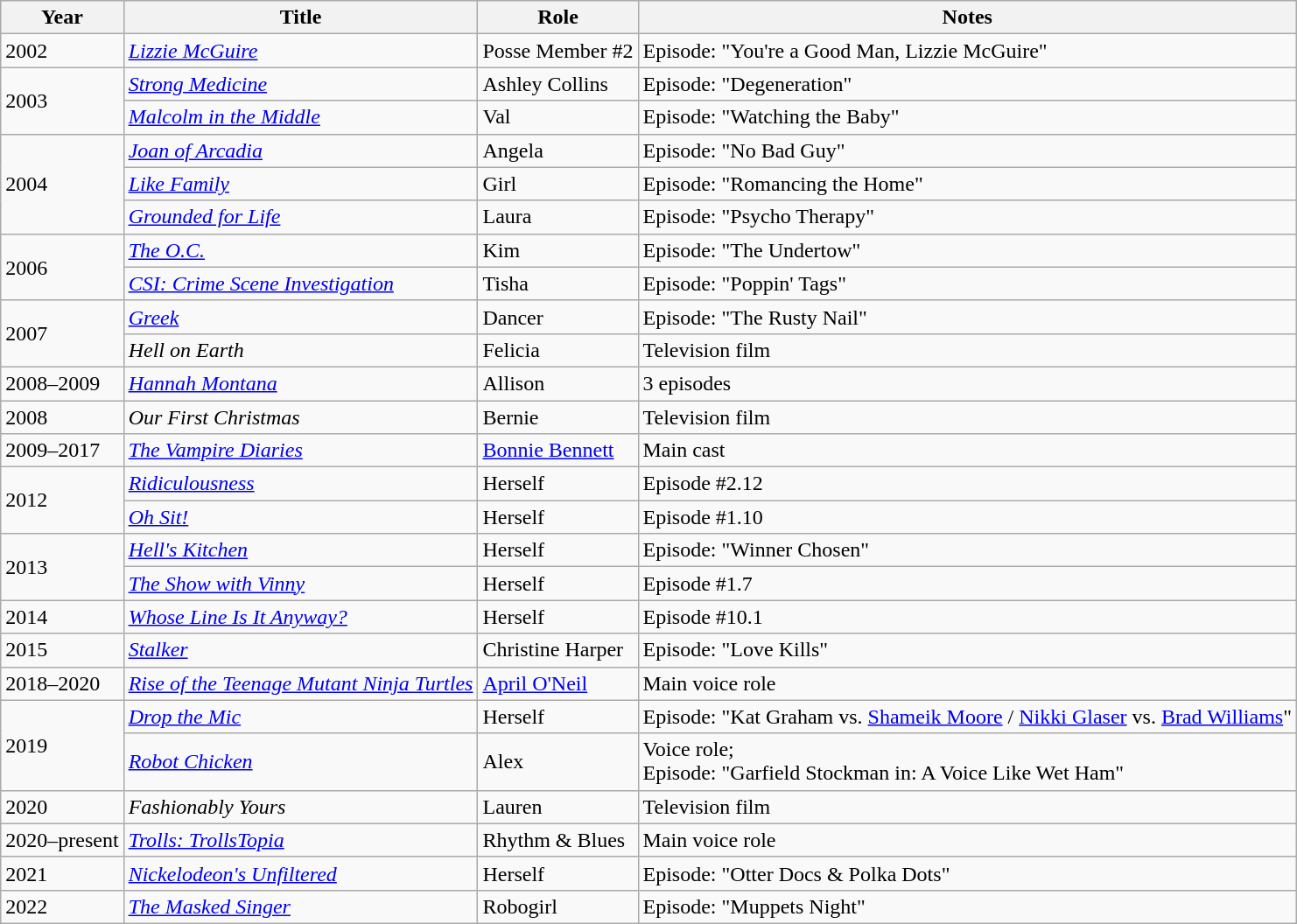<table class="wikitable sortable">
<tr>
<th>Year</th>
<th>Title</th>
<th>Role</th>
<th class="unsortable">Notes</th>
</tr>
<tr>
<td>2002</td>
<td><em><a href='#'>Lizzie McGuire</a></em></td>
<td>Posse Member #2</td>
<td>Episode: "You're a Good Man, Lizzie McGuire"</td>
</tr>
<tr>
<td rowspan="2">2003</td>
<td><em><a href='#'>Strong Medicine</a></em></td>
<td>Ashley Collins</td>
<td>Episode: "Degeneration"</td>
</tr>
<tr>
<td><em><a href='#'>Malcolm in the Middle</a></em></td>
<td>Val</td>
<td>Episode: "Watching the Baby"</td>
</tr>
<tr>
<td rowspan="3">2004</td>
<td><em><a href='#'>Joan of Arcadia</a></em></td>
<td>Angela</td>
<td>Episode: "No Bad Guy"</td>
</tr>
<tr>
<td><em><a href='#'>Like Family</a></em></td>
<td>Girl</td>
<td>Episode: "Romancing the Home"</td>
</tr>
<tr>
<td><em><a href='#'>Grounded for Life</a></em></td>
<td>Laura</td>
<td>Episode: "Psycho Therapy"</td>
</tr>
<tr>
<td rowspan="2">2006</td>
<td><em><a href='#'>The O.C.</a></em></td>
<td>Kim</td>
<td>Episode: "The Undertow"</td>
</tr>
<tr>
<td><em><a href='#'>CSI: Crime Scene Investigation</a></em></td>
<td>Tisha</td>
<td>Episode: "Poppin' Tags"</td>
</tr>
<tr>
<td rowspan="2">2007</td>
<td><em><a href='#'>Greek</a></em></td>
<td>Dancer</td>
<td>Episode: "The Rusty Nail"</td>
</tr>
<tr>
<td><em>Hell on Earth</em></td>
<td>Felicia</td>
<td>Television film</td>
</tr>
<tr>
<td>2008–2009</td>
<td><em><a href='#'>Hannah Montana</a></em></td>
<td>Allison</td>
<td>3 episodes</td>
</tr>
<tr>
<td>2008</td>
<td><em>Our First Christmas</em></td>
<td>Bernie</td>
<td>Television film</td>
</tr>
<tr>
<td>2009–2017</td>
<td><em><a href='#'>The Vampire Diaries</a></em></td>
<td><a href='#'>Bonnie Bennett</a></td>
<td>Main cast</td>
</tr>
<tr>
<td rowspan="2">2012</td>
<td><em><a href='#'>Ridiculousness</a></em></td>
<td>Herself</td>
<td>Episode #2.12</td>
</tr>
<tr>
<td><em><a href='#'>Oh Sit!</a></em></td>
<td>Herself</td>
<td>Episode #1.10</td>
</tr>
<tr>
<td rowspan="2">2013</td>
<td><em><a href='#'>Hell's Kitchen</a></em></td>
<td>Herself</td>
<td>Episode: "Winner Chosen"</td>
</tr>
<tr>
<td><em><a href='#'>The Show with Vinny</a></em></td>
<td>Herself</td>
<td>Episode #1.7</td>
</tr>
<tr>
<td>2014</td>
<td><em><a href='#'>Whose Line Is It Anyway?</a></em></td>
<td>Herself</td>
<td>Episode #10.1</td>
</tr>
<tr>
<td>2015</td>
<td><em><a href='#'>Stalker</a></em></td>
<td>Christine Harper</td>
<td>Episode: "Love Kills"</td>
</tr>
<tr>
<td>2018–2020</td>
<td><em><a href='#'>Rise of the Teenage Mutant Ninja Turtles</a></em></td>
<td><a href='#'>April O'Neil</a></td>
<td>Main voice role</td>
</tr>
<tr>
<td rowspan="2">2019</td>
<td><em><a href='#'>Drop the Mic</a></em></td>
<td>Herself</td>
<td>Episode: "Kat Graham vs. <a href='#'>Shameik Moore</a> / <a href='#'>Nikki Glaser</a> vs. <a href='#'>Brad Williams</a>"</td>
</tr>
<tr>
<td><em><a href='#'>Robot Chicken</a></em></td>
<td>Alex</td>
<td>Voice role; <br> Episode: "Garfield Stockman in: A Voice Like Wet Ham"</td>
</tr>
<tr>
<td>2020</td>
<td><em>Fashionably Yours</em></td>
<td>Lauren</td>
<td>Television film</td>
</tr>
<tr>
<td>2020–present</td>
<td><em><a href='#'>Trolls: TrollsTopia</a></em></td>
<td>Rhythm & Blues</td>
<td>Main voice role</td>
</tr>
<tr>
<td>2021</td>
<td><em><a href='#'>Nickelodeon's Unfiltered</a></em></td>
<td>Herself</td>
<td>Episode: "Otter Docs & Polka Dots"</td>
</tr>
<tr>
<td>2022</td>
<td><em><a href='#'>The Masked Singer</a></em></td>
<td>Robogirl</td>
<td>Episode: "Muppets Night"</td>
</tr>
</table>
